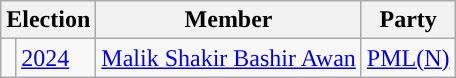<table class="wikitable">
<tr>
<th colspan="2">Election</th>
<th>Member</th>
<th>Party</th>
</tr>
<tr>
<td style="background-color: "></td>
<td><a href='#'>2024</a></td>
<td><a href='#'>Malik Shakir Bashir Awan</a></td>
<td><a href='#'>PML(N)</a></td>
</tr>
</table>
